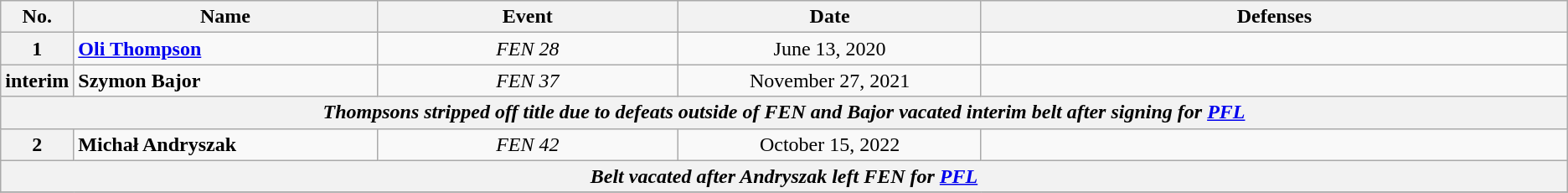<table class="wikitable">
<tr>
<th style= width:1%;">No.</th>
<th style= width:20%;">Name</th>
<th style= width:20%;">Event</th>
<th style=width:20%;">Date</th>
<th style= width:50%;">Defenses</th>
</tr>
<tr>
<th>1</th>
<td align=left> <strong><a href='#'>Oli Thompson</a></strong><br></td>
<td align=center><em>FEN 28</em><br></td>
<td align=center>June 13, 2020</td>
<td></td>
</tr>
<tr>
<th>interim</th>
<td align=left> <strong>Szymon Bajor</strong><br></td>
<td align=center><em>FEN 37</em><br></td>
<td align=center>November 27, 2021</td>
<td></td>
</tr>
<tr>
<th colspan="5"><em>Thompsons stripped off title due to defeats outside of FEN and Bajor vacated interim belt after signing for <a href='#'>PFL</a></em></th>
</tr>
<tr>
<th>2</th>
<td align=left> <strong>Michał Andryszak</strong><br></td>
<td align=center><em>FEN 42</em><br></td>
<td align=center>October 15, 2022</td>
<td></td>
</tr>
<tr>
<th colspan="5"><em>Belt vacated after Andryszak left FEN for <a href='#'>PFL</a></em></th>
</tr>
<tr>
</tr>
</table>
